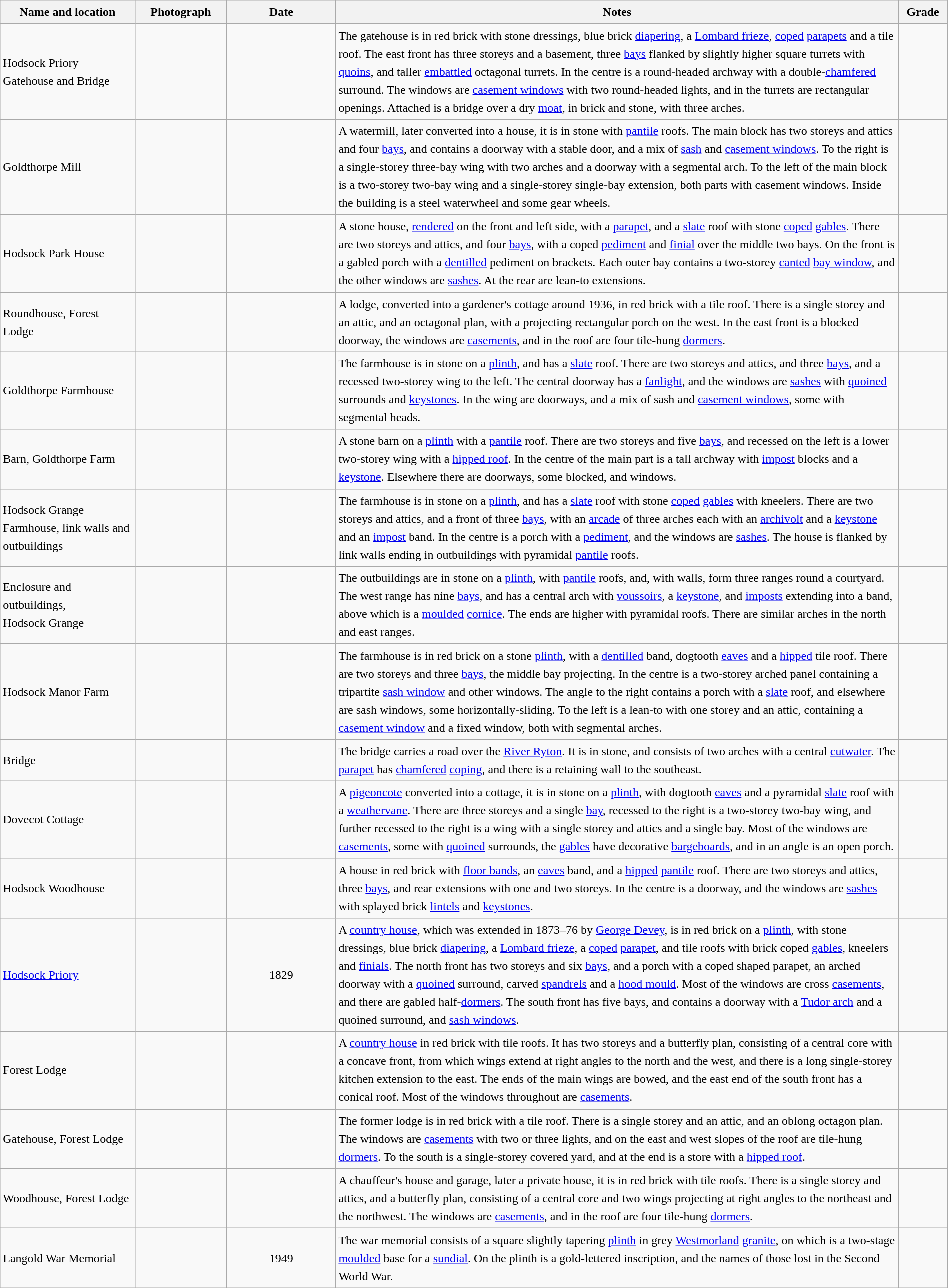<table class="wikitable sortable plainrowheaders" style="width:100%; border:0px; text-align:left; line-height:150%">
<tr>
<th scope="col"  style="width:150px">Name and location</th>
<th scope="col"  style="width:100px" class="unsortable">Photograph</th>
<th scope="col"  style="width:120px">Date</th>
<th scope="col"  style="width:650px" class="unsortable">Notes</th>
<th scope="col"  style="width:50px">Grade</th>
</tr>
<tr>
<td>Hodsock Priory Gatehouse and Bridge<br><small></small></td>
<td></td>
<td align="center"></td>
<td>The gatehouse is in red brick with stone dressings, blue brick <a href='#'>diapering</a>, a <a href='#'>Lombard frieze</a>, <a href='#'>coped</a> <a href='#'>parapets</a> and a tile roof.  The east front has three storeys and a basement, three <a href='#'>bays</a> flanked by slightly higher square turrets with <a href='#'>quoins</a>, and taller <a href='#'>embattled</a> octagonal turrets.  In the centre is a round-headed archway with a double-<a href='#'>chamfered</a> surround.  The windows are <a href='#'>casement windows</a> with two round-headed lights, and in the turrets are rectangular openings.  Attached is a bridge over a dry <a href='#'>moat</a>, in brick and stone, with three arches.</td>
<td align="center" ></td>
</tr>
<tr>
<td>Goldthorpe Mill<br><small></small></td>
<td></td>
<td align="center"></td>
<td>A watermill, later converted into a house, it is in stone with <a href='#'>pantile</a> roofs.  The main block has two storeys and attics and four <a href='#'>bays</a>, and contains a doorway with a stable door, and a mix of <a href='#'>sash</a> and <a href='#'>casement windows</a>.  To the right is a single-storey three-bay wing with two arches and a doorway with a segmental arch.  To the left of the main block is a two-storey two-bay wing and a single-storey single-bay extension, both parts with casement windows.  Inside the building is a steel waterwheel and some gear wheels.</td>
<td align="center" ></td>
</tr>
<tr>
<td>Hodsock Park House<br><small></small></td>
<td></td>
<td align="center"></td>
<td>A stone house, <a href='#'>rendered</a> on the front and left side, with a <a href='#'>parapet</a>, and a <a href='#'>slate</a> roof with stone <a href='#'>coped</a> <a href='#'>gables</a>.  There are two storeys and attics, and four <a href='#'>bays</a>, with a coped <a href='#'>pediment</a> and <a href='#'>finial</a> over the middle two bays.  On the front is a gabled porch with a <a href='#'>dentilled</a> pediment on brackets.  Each outer bay contains a two-storey <a href='#'>canted</a> <a href='#'>bay window</a>, and the other windows are <a href='#'>sashes</a>.  At the rear are lean-to extensions.</td>
<td align="center" ></td>
</tr>
<tr>
<td>Roundhouse, Forest Lodge<br><small></small></td>
<td></td>
<td align="center"></td>
<td>A lodge, converted into a gardener's cottage around 1936, in red brick with a tile roof.  There is a single storey and an attic, and an octagonal plan, with a projecting rectangular porch on the west.  In the east front is a blocked doorway, the windows are <a href='#'>casements</a>, and in the roof are four tile-hung <a href='#'>dormers</a>.</td>
<td align="center" ></td>
</tr>
<tr>
<td>Goldthorpe Farmhouse<br><small></small></td>
<td></td>
<td align="center"></td>
<td>The farmhouse is in stone on a <a href='#'>plinth</a>, and has a <a href='#'>slate</a> roof.  There are two storeys and attics, and three <a href='#'>bays</a>, and a recessed two-storey wing to the left.  The central doorway has a <a href='#'>fanlight</a>, and the windows are <a href='#'>sashes</a> with <a href='#'>quoined</a> surrounds and <a href='#'>keystones</a>.  In the wing are doorways, and a mix of sash and <a href='#'>casement windows</a>, some with segmental heads.</td>
<td align="center" ></td>
</tr>
<tr>
<td>Barn, Goldthorpe Farm<br><small></small></td>
<td></td>
<td align="center"></td>
<td>A stone barn on a <a href='#'>plinth</a> with a <a href='#'>pantile</a> roof.  There are two storeys and five <a href='#'>bays</a>, and recessed on the left is a lower two-storey wing with a <a href='#'>hipped roof</a>.  In the centre of the main part is a tall archway with <a href='#'>impost</a> blocks and a <a href='#'>keystone</a>.  Elsewhere there are doorways, some blocked, and windows.</td>
<td align="center" ></td>
</tr>
<tr>
<td>Hodsock Grange Farmhouse, link walls and outbuildings<br><small></small></td>
<td></td>
<td align="center"></td>
<td>The farmhouse is in stone on a <a href='#'>plinth</a>, and has a <a href='#'>slate</a> roof with stone <a href='#'>coped</a> <a href='#'>gables</a> with kneelers.  There are two storeys and attics, and a front of three <a href='#'>bays</a>, with an <a href='#'>arcade</a> of three arches each with an <a href='#'>archivolt</a> and a <a href='#'>keystone</a> and an <a href='#'>impost</a> band.  In the centre is a porch with a <a href='#'>pediment</a>, and the windows are <a href='#'>sashes</a>.  The house is flanked by link walls ending in outbuildings with pyramidal <a href='#'>pantile</a> roofs.</td>
<td align="center" ></td>
</tr>
<tr>
<td>Enclosure and outbuildings,<br>Hodsock Grange<br><small></small></td>
<td></td>
<td align="center"></td>
<td>The outbuildings are in stone on a <a href='#'>plinth</a>, with <a href='#'>pantile</a> roofs, and, with walls, form three ranges round a courtyard.  The west range has nine <a href='#'>bays</a>, and has a central arch with <a href='#'>voussoirs</a>, a <a href='#'>keystone</a>, and <a href='#'>imposts</a> extending into a band, above which is a <a href='#'>moulded</a> <a href='#'>cornice</a>.  The ends are higher with pyramidal roofs.  There are similar arches in the north and east ranges.</td>
<td align="center" ></td>
</tr>
<tr>
<td>Hodsock Manor Farm<br><small></small></td>
<td></td>
<td align="center"></td>
<td>The farmhouse is in red brick on a stone <a href='#'>plinth</a>, with a <a href='#'>dentilled</a> band, dogtooth <a href='#'>eaves</a> and a <a href='#'>hipped</a> tile roof.  There are two storeys and three <a href='#'>bays</a>, the middle bay projecting.  In the centre is a two-storey arched panel containing a tripartite <a href='#'>sash window</a> and other windows.  The angle to the right contains a porch with a <a href='#'>slate</a> roof, and elsewhere are sash windows, some horizontally-sliding.  To the left is a lean-to with one storey and an attic, containing a <a href='#'>casement window</a> and a fixed window, both with segmental arches.</td>
<td align="center" ></td>
</tr>
<tr>
<td>Bridge<br><small></small></td>
<td></td>
<td align="center"></td>
<td>The bridge carries a road over the <a href='#'>River Ryton</a>.  It is in stone, and consists of two arches with a central <a href='#'>cutwater</a>. The <a href='#'>parapet</a> has <a href='#'>chamfered</a> <a href='#'>coping</a>, and there is a retaining wall to the southeast.</td>
<td align="center" ></td>
</tr>
<tr>
<td>Dovecot Cottage<br><small></small></td>
<td></td>
<td align="center"></td>
<td>A <a href='#'>pigeoncote</a> converted into a cottage, it is in stone on a <a href='#'>plinth</a>, with dogtooth <a href='#'>eaves</a> and a pyramidal <a href='#'>slate</a> roof with a <a href='#'>weathervane</a>.  There are three storeys and a single <a href='#'>bay</a>, recessed to the right is a two-storey two-bay wing, and further recessed to the right is a wing with a single storey and attics and a single bay.  Most of the windows are <a href='#'>casements</a>, some with <a href='#'>quoined</a> surrounds, the <a href='#'>gables</a> have decorative <a href='#'>bargeboards</a>, and in an angle is an open porch.</td>
<td align="center" ></td>
</tr>
<tr>
<td>Hodsock Woodhouse<br><small></small></td>
<td></td>
<td align="center"></td>
<td>A house in red brick with <a href='#'>floor bands</a>, an <a href='#'>eaves</a> band, and a <a href='#'>hipped</a> <a href='#'>pantile</a> roof.  There are two storeys and attics, three <a href='#'>bays</a>, and rear extensions with one and two storeys.  In the centre is a doorway, and the windows are <a href='#'>sashes</a> with splayed brick <a href='#'>lintels</a> and <a href='#'>keystones</a>.</td>
<td align="center" ></td>
</tr>
<tr>
<td><a href='#'>Hodsock Priory</a><br><small></small></td>
<td></td>
<td align="center">1829</td>
<td>A <a href='#'>country house</a>, which was extended in 1873–76 by <a href='#'>George Devey</a>, is in red brick on a <a href='#'>plinth</a>, with stone dressings, blue brick <a href='#'>diapering</a>, a <a href='#'>Lombard frieze</a>, a <a href='#'>coped</a> <a href='#'>parapet</a>, and tile roofs with brick coped <a href='#'>gables</a>, kneelers and <a href='#'>finials</a>.  The north front has two storeys and six <a href='#'>bays</a>, and a porch with a coped shaped parapet, an arched doorway with a <a href='#'>quoined</a> surround, carved <a href='#'>spandrels</a> and a <a href='#'>hood mould</a>.  Most of the windows are cross <a href='#'>casements</a>, and there are gabled half-<a href='#'>dormers</a>.  The south front has five bays, and contains a doorway with a <a href='#'>Tudor arch</a> and a quoined surround, and <a href='#'>sash windows</a>.</td>
<td align="center" ></td>
</tr>
<tr>
<td>Forest Lodge<br><small></small></td>
<td></td>
<td align="center"></td>
<td>A <a href='#'>country house</a> in red brick with tile roofs.  It has two storeys and a butterfly plan, consisting of a central core with a concave front, from which wings extend at right angles to the north and the west, and there is a long single-storey kitchen extension to the east.  The ends of the main wings are bowed, and the east end of the south front has a conical roof.  Most of the windows throughout are <a href='#'>casements</a>.</td>
<td align="center" ></td>
</tr>
<tr>
<td>Gatehouse, Forest Lodge<br><small></small></td>
<td></td>
<td align="center"></td>
<td>The former lodge is in red brick with a tile roof.  There is a single storey and an attic, and an oblong octagon plan.  The windows are <a href='#'>casements</a> with two or three lights, and on the east and west slopes of the roof are tile-hung <a href='#'>dormers</a>.  To the south is a single-storey covered yard, and at the end is a store with a <a href='#'>hipped roof</a>.</td>
<td align="center" ></td>
</tr>
<tr>
<td>Woodhouse, Forest Lodge<br><small></small></td>
<td></td>
<td align="center"></td>
<td>A chauffeur's house and garage, later a private house, it is in red brick with tile roofs.  There is a single storey and attics, and a butterfly plan, consisting of a central core and two wings projecting at right angles to the northeast and the northwest.  The windows are <a href='#'>casements</a>, and in the roof are four tile-hung <a href='#'>dormers</a>.</td>
<td align="center" ></td>
</tr>
<tr>
<td>Langold War Memorial<br><small></small></td>
<td></td>
<td align="center">1949</td>
<td>The war memorial consists of a square slightly tapering <a href='#'>plinth</a> in grey <a href='#'>Westmorland</a> <a href='#'>granite</a>, on which is a two-stage <a href='#'>moulded</a> base for a <a href='#'>sundial</a>.  On the plinth is a gold-lettered inscription, and the names of those lost in the Second World War.</td>
<td align="center" ></td>
</tr>
<tr>
</tr>
</table>
